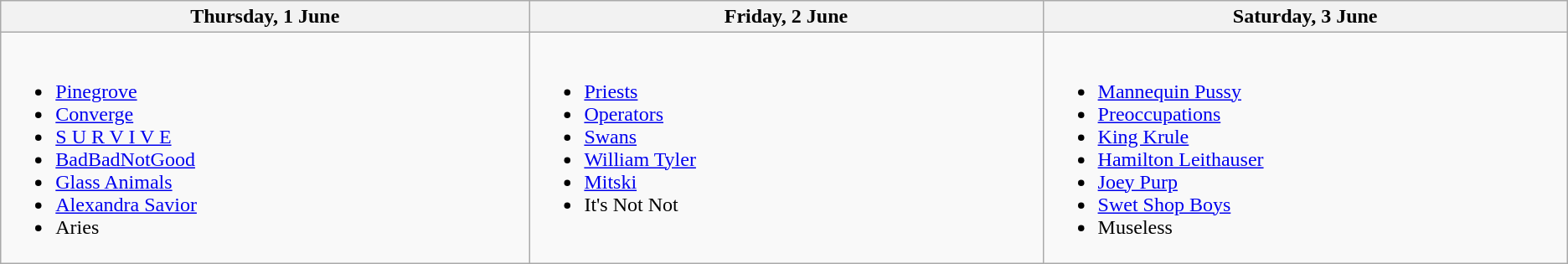<table class="wikitable">
<tr>
<th width="500">Thursday, 1 June</th>
<th width="500">Friday, 2 June</th>
<th width="500">Saturday, 3 June</th>
</tr>
<tr valign="top">
<td><br><ul><li><a href='#'>Pinegrove</a></li><li><a href='#'>Converge</a></li><li><a href='#'>S U R V I V E</a></li><li><a href='#'>BadBadNotGood</a></li><li><a href='#'>Glass Animals</a></li><li><a href='#'>Alexandra Savior</a></li><li>Aries</li></ul></td>
<td><br><ul><li><a href='#'>Priests</a></li><li><a href='#'>Operators</a></li><li><a href='#'>Swans</a></li><li><a href='#'>William Tyler</a></li><li><a href='#'>Mitski</a></li><li>It's Not Not</li></ul></td>
<td><br><ul><li><a href='#'>Mannequin Pussy</a></li><li><a href='#'>Preoccupations</a></li><li><a href='#'>King Krule</a></li><li><a href='#'>Hamilton Leithauser</a></li><li><a href='#'>Joey Purp</a></li><li><a href='#'>Swet Shop Boys</a></li><li>Museless</li></ul></td>
</tr>
</table>
